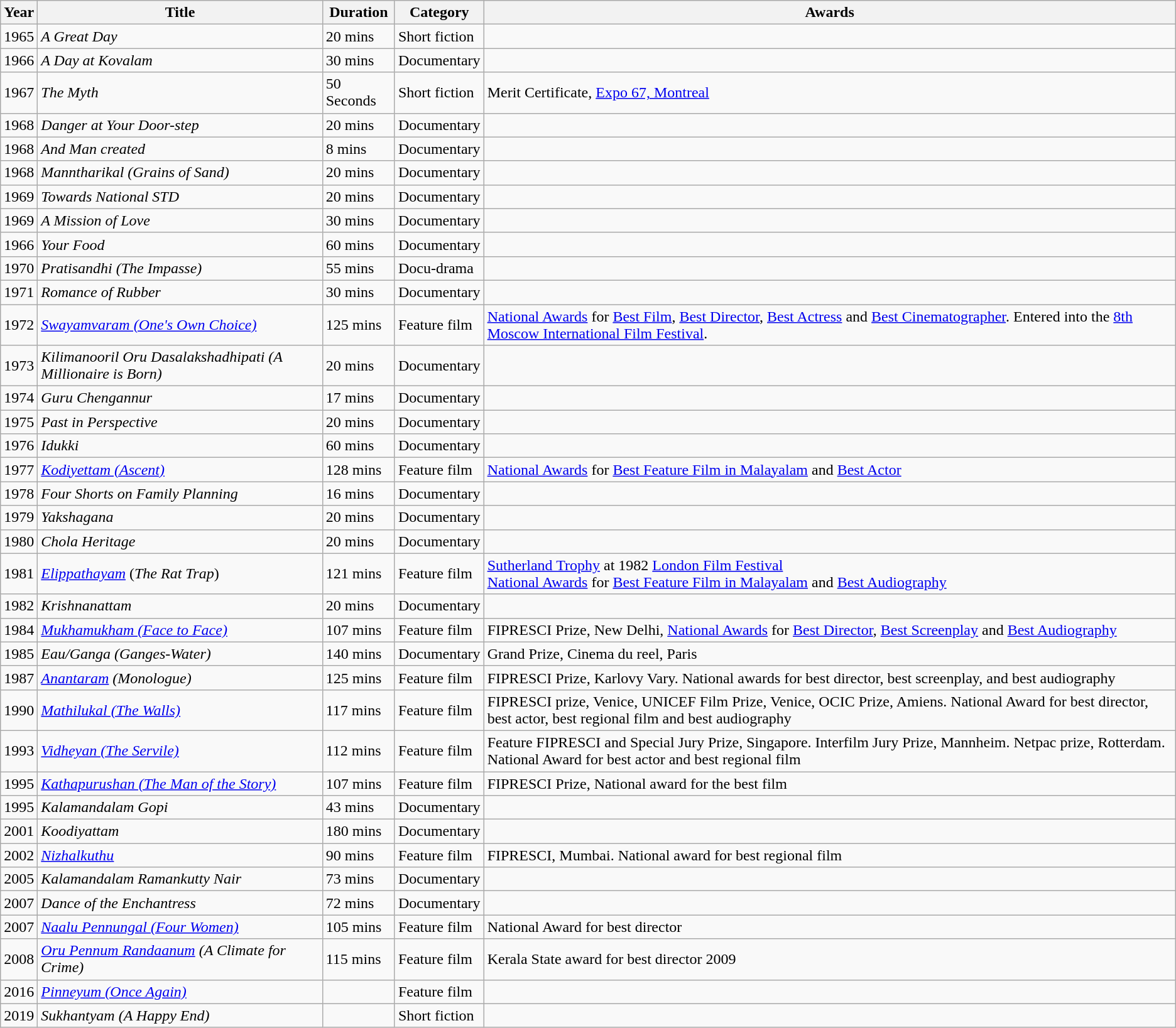<table class="wikitable sortable">
<tr ">
<th>Year</th>
<th>Title</th>
<th>Duration</th>
<th>Category</th>
<th>Awards</th>
</tr>
<tr>
<td>1965</td>
<td><em>A Great Day</em></td>
<td>20 mins</td>
<td>Short fiction</td>
<td></td>
</tr>
<tr>
<td>1966</td>
<td><em>A Day at Kovalam</em></td>
<td>30 mins</td>
<td>Documentary</td>
<td></td>
</tr>
<tr>
<td>1967</td>
<td><em>The Myth</em></td>
<td>50 Seconds</td>
<td>Short fiction</td>
<td>Merit Certificate, <a href='#'>Expo 67, Montreal</a></td>
</tr>
<tr>
<td>1968</td>
<td><em>Danger at Your Door-step</em></td>
<td>20 mins</td>
<td>Documentary</td>
<td></td>
</tr>
<tr>
<td>1968</td>
<td><em>And Man created</em></td>
<td>8 mins</td>
<td>Documentary</td>
<td></td>
</tr>
<tr>
<td>1968</td>
<td><em>Manntharikal (Grains of Sand)</em></td>
<td>20 mins</td>
<td>Documentary</td>
<td></td>
</tr>
<tr>
<td>1969</td>
<td><em>Towards National STD</em></td>
<td>20 mins</td>
<td>Documentary</td>
<td></td>
</tr>
<tr>
<td>1969</td>
<td><em>A Mission of Love</em></td>
<td>30 mins</td>
<td>Documentary</td>
<td></td>
</tr>
<tr>
<td>1966</td>
<td><em>Your Food</em></td>
<td>60 mins</td>
<td>Documentary</td>
<td></td>
</tr>
<tr>
<td>1970</td>
<td><em>Pratisandhi (The Impasse)</em></td>
<td>55 mins</td>
<td>Docu-drama</td>
<td></td>
</tr>
<tr>
<td>1971</td>
<td><em>Romance of Rubber</em></td>
<td>30 mins</td>
<td>Documentary</td>
<td></td>
</tr>
<tr>
<td>1972</td>
<td><em><a href='#'>Swayamvaram (One's Own Choice)</a></em></td>
<td>125 mins</td>
<td>Feature film</td>
<td><a href='#'>National Awards</a> for <a href='#'>Best Film</a>, <a href='#'>Best Director</a>, <a href='#'>Best Actress</a> and <a href='#'>Best Cinematographer</a>. Entered into the <a href='#'>8th Moscow International Film Festival</a>.</td>
</tr>
<tr>
<td>1973</td>
<td><em>Kilimanooril Oru Dasalakshadhipati (A Millionaire is Born)</em></td>
<td>20 mins</td>
<td>Documentary</td>
<td></td>
</tr>
<tr>
<td>1974</td>
<td><em>Guru Chengannur</em></td>
<td>17 mins</td>
<td>Documentary</td>
<td></td>
</tr>
<tr>
<td>1975</td>
<td><em>Past in Perspective</em></td>
<td>20 mins</td>
<td>Documentary</td>
<td></td>
</tr>
<tr>
<td>1976</td>
<td><em>Idukki</em></td>
<td>60 mins</td>
<td>Documentary</td>
<td></td>
</tr>
<tr>
<td>1977</td>
<td><em><a href='#'>Kodiyettam (Ascent)</a></em></td>
<td>128 mins</td>
<td>Feature film</td>
<td><a href='#'>National Awards</a> for <a href='#'>Best Feature Film in Malayalam</a> and <a href='#'>Best Actor</a></td>
</tr>
<tr>
<td>1978</td>
<td><em>Four Shorts on Family Planning</em></td>
<td>16 mins</td>
<td>Documentary</td>
<td></td>
</tr>
<tr>
<td>1979</td>
<td><em>Yakshagana</em></td>
<td>20 mins</td>
<td>Documentary</td>
<td></td>
</tr>
<tr>
<td>1980</td>
<td><em>Chola Heritage</em></td>
<td>20 mins</td>
<td>Documentary</td>
<td></td>
</tr>
<tr>
<td>1981</td>
<td><em><a href='#'>Elippathayam</a></em> (<em>The Rat Trap</em>)</td>
<td>121 mins</td>
<td>Feature film</td>
<td><a href='#'>Sutherland Trophy</a> at 1982 <a href='#'>London Film Festival</a> <br> <a href='#'>National Awards</a> for <a href='#'>Best Feature Film in Malayalam</a> and <a href='#'>Best Audiography</a></td>
</tr>
<tr>
<td>1982</td>
<td><em>Krishnanattam</em></td>
<td>20 mins</td>
<td>Documentary</td>
<td></td>
</tr>
<tr>
<td>1984</td>
<td><em><a href='#'>Mukhamukham (Face to Face)</a></em></td>
<td>107 mins</td>
<td>Feature film</td>
<td>FIPRESCI Prize, New Delhi, <a href='#'>National Awards</a> for <a href='#'>Best Director</a>, <a href='#'>Best Screenplay</a> and <a href='#'>Best Audiography</a></td>
</tr>
<tr>
<td>1985</td>
<td><em>Eau/Ganga (Ganges-Water)</em></td>
<td>140 mins</td>
<td>Documentary</td>
<td>Grand Prize, Cinema du reel, Paris</td>
</tr>
<tr>
<td>1987</td>
<td><em><a href='#'>Anantaram</a> (Monologue)</em></td>
<td>125 mins</td>
<td>Feature film</td>
<td>FIPRESCI Prize, Karlovy Vary. National awards for best director, best screenplay, and best audiography</td>
</tr>
<tr>
<td>1990</td>
<td><em><a href='#'>Mathilukal (The Walls)</a></em></td>
<td>117 mins</td>
<td>Feature film</td>
<td>FIPRESCI prize, Venice, UNICEF Film Prize, Venice, OCIC Prize, Amiens. National Award for best director, best actor, best regional film and best audiography</td>
</tr>
<tr>
<td>1993</td>
<td><em><a href='#'>Vidheyan (The Servile)</a></em></td>
<td>112 mins</td>
<td>Feature film</td>
<td>Feature FIPRESCI and Special Jury Prize, Singapore. Interfilm Jury Prize, Mannheim. Netpac prize, Rotterdam.  National Award for best actor and best regional film</td>
</tr>
<tr>
<td>1995</td>
<td><em><a href='#'>Kathapurushan (The Man of the Story)</a></em></td>
<td>107 mins</td>
<td>Feature film</td>
<td>FIPRESCI Prize,  National award for the best film</td>
</tr>
<tr>
<td>1995</td>
<td><em>Kalamandalam Gopi</em></td>
<td>43 mins</td>
<td>Documentary</td>
<td></td>
</tr>
<tr>
<td>2001</td>
<td><em>Koodiyattam</em></td>
<td>180 mins</td>
<td>Documentary</td>
<td></td>
</tr>
<tr>
<td>2002</td>
<td><em><a href='#'>Nizhalkuthu</a></em></td>
<td>90 mins</td>
<td>Feature film</td>
<td>FIPRESCI, Mumbai. National award for best regional film</td>
</tr>
<tr>
<td>2005</td>
<td><em>Kalamandalam Ramankutty Nair</em></td>
<td>73 mins</td>
<td>Documentary</td>
<td></td>
</tr>
<tr>
<td>2007</td>
<td><em>Dance of the Enchantress</em></td>
<td>72 mins</td>
<td>Documentary</td>
<td></td>
</tr>
<tr>
<td>2007</td>
<td><em><a href='#'>Naalu Pennungal (Four Women)</a></em></td>
<td>105 mins</td>
<td>Feature film</td>
<td>National Award for best director</td>
</tr>
<tr>
<td>2008</td>
<td><em><a href='#'>Oru Pennum Randaanum</a> (A Climate for Crime)</em></td>
<td>115 mins</td>
<td>Feature film</td>
<td>Kerala State award for best director 2009</td>
</tr>
<tr>
<td>2016</td>
<td><em><a href='#'>Pinneyum (Once Again)</a></em></td>
<td></td>
<td>Feature film</td>
<td></td>
</tr>
<tr>
<td>2019</td>
<td><em>Sukhantyam (A Happy End)</em></td>
<td></td>
<td>Short fiction</td>
<td></td>
</tr>
</table>
